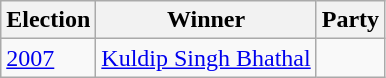<table class="wikitable sortable">
<tr>
<th>Election</th>
<th>Winner</th>
<th colspan=2>Party</th>
</tr>
<tr>
<td><a href='#'>2007</a></td>
<td><a href='#'>Kuldip Singh Bhathal</a></td>
<td></td>
</tr>
</table>
